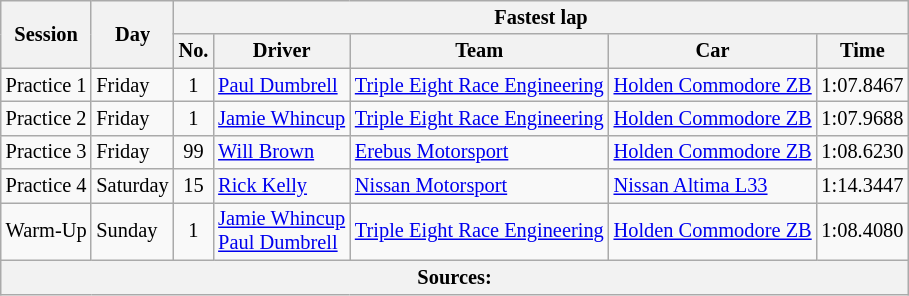<table class="wikitable" style="font-size: 85%">
<tr>
<th rowspan="2">Session</th>
<th rowspan="2">Day</th>
<th colspan="5">Fastest lap</th>
</tr>
<tr>
<th>No.</th>
<th>Driver</th>
<th>Team</th>
<th>Car</th>
<th>Time</th>
</tr>
<tr>
<td>Practice 1</td>
<td>Friday</td>
<td align="center">1</td>
<td> <a href='#'>Paul Dumbrell</a></td>
<td><a href='#'>Triple Eight Race Engineering</a></td>
<td><a href='#'>Holden Commodore ZB</a></td>
<td>1:07.8467</td>
</tr>
<tr>
<td>Practice 2</td>
<td>Friday</td>
<td align="center">1</td>
<td> <a href='#'>Jamie Whincup</a></td>
<td><a href='#'>Triple Eight Race Engineering</a></td>
<td><a href='#'>Holden Commodore ZB</a></td>
<td>1:07.9688</td>
</tr>
<tr>
<td>Practice 3</td>
<td>Friday</td>
<td align="center">99</td>
<td> <a href='#'>Will Brown</a></td>
<td><a href='#'>Erebus Motorsport</a></td>
<td><a href='#'>Holden Commodore ZB</a></td>
<td>1:08.6230</td>
</tr>
<tr>
<td>Practice 4</td>
<td>Saturday</td>
<td align="center">15</td>
<td> <a href='#'>Rick Kelly</a></td>
<td><a href='#'>Nissan Motorsport</a></td>
<td><a href='#'>Nissan Altima L33</a></td>
<td>1:14.3447</td>
</tr>
<tr>
<td>Warm-Up</td>
<td>Sunday</td>
<td align="center">1</td>
<td> <a href='#'>Jamie Whincup</a><br> <a href='#'>Paul Dumbrell</a></td>
<td><a href='#'>Triple Eight Race Engineering</a></td>
<td><a href='#'>Holden Commodore ZB</a></td>
<td>1:08.4080</td>
</tr>
<tr>
<th colspan="7">Sources:</th>
</tr>
</table>
